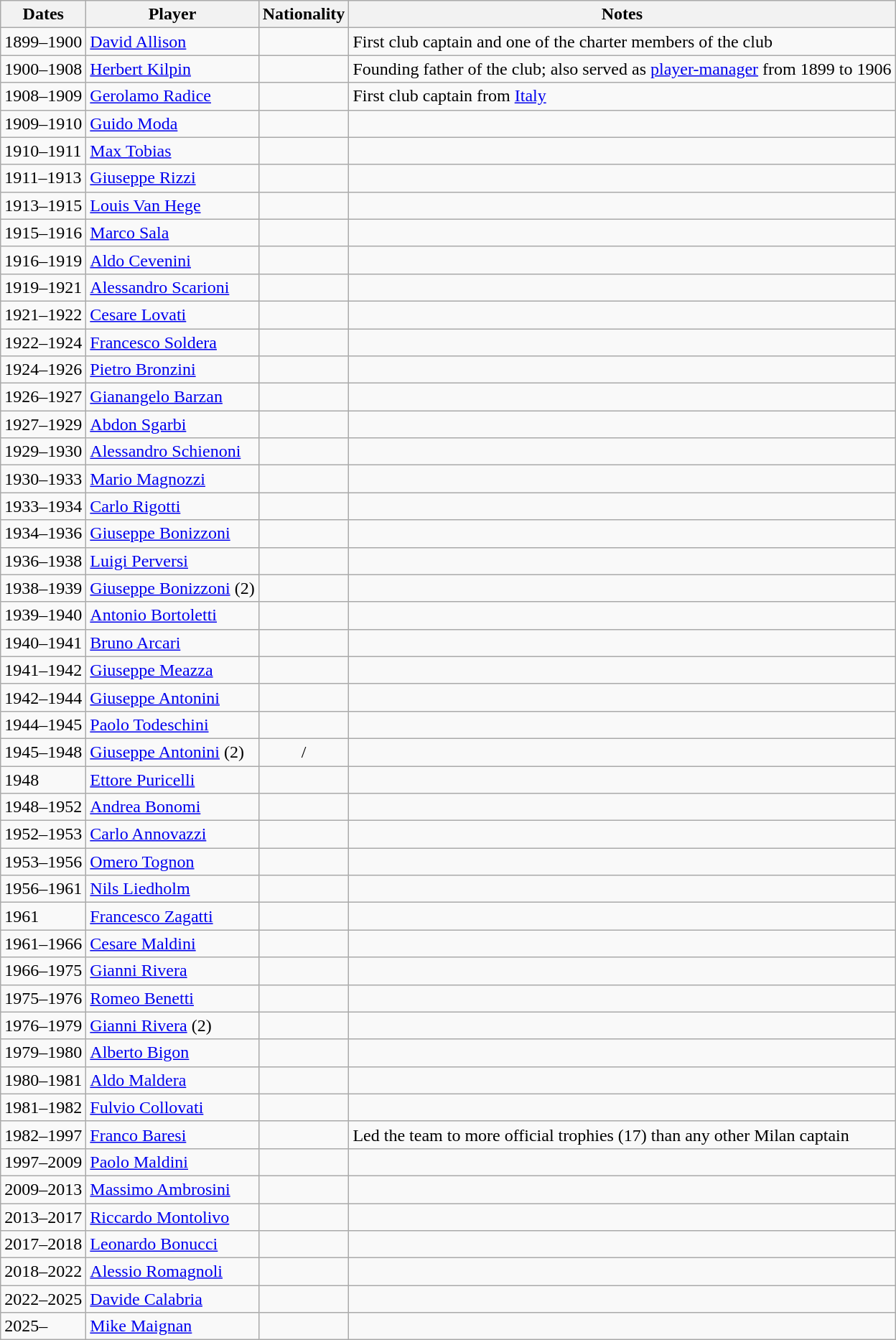<table class="wikitable plainrowheaders sortable">
<tr>
<th scope="col">Dates</th>
<th scope="col">Player</th>
<th scope="col">Nationality</th>
<th scope="col" class="unsortable">Notes</th>
</tr>
<tr>
<td>1899–1900</td>
<td data-sort-value="Allison, David"><a href='#'>David Allison</a></td>
<td align="center"></td>
<td>First club captain and one of the charter members of the club</td>
</tr>
<tr>
<td>1900–1908</td>
<td data-sort-value="Kilpin, Herbert"><a href='#'>Herbert Kilpin</a></td>
<td align="center"></td>
<td>Founding father of the club; also served as <a href='#'>player-manager</a> from 1899 to 1906</td>
</tr>
<tr>
<td>1908–1909</td>
<td data-sort-value="Radice, Gerolamo"><a href='#'>Gerolamo Radice</a></td>
<td align="center"></td>
<td>First club captain from <a href='#'>Italy</a></td>
</tr>
<tr>
<td>1909–1910</td>
<td data-sort-value="Moda, Guido"><a href='#'>Guido Moda</a></td>
<td align="center"></td>
<td></td>
</tr>
<tr>
<td>1910–1911</td>
<td data-sort-value="Tobias, Max"><a href='#'>Max Tobias</a></td>
<td align="center"></td>
<td></td>
</tr>
<tr>
<td>1911–1913</td>
<td data-sort-value="Rizzi, Giuseppe"><a href='#'>Giuseppe Rizzi</a></td>
<td align="center"></td>
<td></td>
</tr>
<tr>
<td>1913–1915</td>
<td data-sort-value="Van Hege, Louis"><a href='#'>Louis Van Hege</a></td>
<td align="center"></td>
<td></td>
</tr>
<tr>
<td>1915–1916</td>
<td data-sort-value="Sala, Marco"><a href='#'>Marco Sala</a></td>
<td align="center"></td>
<td></td>
</tr>
<tr>
<td>1916–1919</td>
<td data-sort-value="Cevenini, Aldo"><a href='#'>Aldo Cevenini</a></td>
<td align="center"></td>
<td></td>
</tr>
<tr>
<td>1919–1921</td>
<td data-sort-value="Scarioni, Alessandro"><a href='#'>Alessandro Scarioni</a></td>
<td align="center"></td>
<td></td>
</tr>
<tr>
<td>1921–1922</td>
<td data-sort-value="Lovati, Cesare"><a href='#'>Cesare Lovati</a></td>
<td align="center"></td>
<td></td>
</tr>
<tr>
<td>1922–1924</td>
<td data-sort-value="Soldera, Francesco"><a href='#'>Francesco Soldera</a></td>
<td align="center"></td>
<td></td>
</tr>
<tr>
<td>1924–1926</td>
<td data-sort-value="Bronzini, Pietro"><a href='#'>Pietro Bronzini</a></td>
<td align="center"></td>
<td></td>
</tr>
<tr>
<td>1926–1927</td>
<td data-sort-value="Barzan, Gianangelo"><a href='#'>Gianangelo Barzan</a></td>
<td align="center"></td>
<td></td>
</tr>
<tr>
<td>1927–1929</td>
<td data-sort-value="Sgarbi, Abdon"><a href='#'>Abdon Sgarbi</a></td>
<td align="center"></td>
<td></td>
</tr>
<tr>
<td>1929–1930</td>
<td data-sort-value="Schienoni, Alessandro"><a href='#'>Alessandro Schienoni</a></td>
<td align="center"></td>
<td></td>
</tr>
<tr>
<td>1930–1933</td>
<td data-sort-value="Magnozzi, Mario"><a href='#'>Mario Magnozzi</a></td>
<td align="center"></td>
<td></td>
</tr>
<tr>
<td>1933–1934</td>
<td data-sort-value="Rigotti, Carlo"><a href='#'>Carlo Rigotti</a></td>
<td align="center"></td>
<td></td>
</tr>
<tr>
<td>1934–1936</td>
<td data-sort-value="Bonizzoni, Giuseppe"><a href='#'>Giuseppe Bonizzoni</a></td>
<td align="center"></td>
<td></td>
</tr>
<tr>
<td>1936–1938</td>
<td data-sort-value="Perversi, Luigi"><a href='#'>Luigi Perversi</a></td>
<td align="center"></td>
<td></td>
</tr>
<tr>
<td>1938–1939</td>
<td data-sort-value="Bonizzoni, Giuseppe"><a href='#'>Giuseppe Bonizzoni</a> (2)</td>
<td align="center"></td>
<td></td>
</tr>
<tr>
<td>1939–1940</td>
<td data-sort-value="Bortoletti, Antonio"><a href='#'>Antonio Bortoletti</a></td>
<td align="center"></td>
<td></td>
</tr>
<tr>
<td>1940–1941</td>
<td data-sort-value="Arcari, Bruno"><a href='#'>Bruno Arcari</a></td>
<td align="center"></td>
<td></td>
</tr>
<tr>
<td>1941–1942</td>
<td data-sort-value="Meazza, Giuseppe"><a href='#'>Giuseppe Meazza</a></td>
<td align="center"></td>
<td></td>
</tr>
<tr>
<td>1942–1944</td>
<td data-sort-value="Antonini, Giuseppe"><a href='#'>Giuseppe Antonini</a></td>
<td align="center"></td>
<td></td>
</tr>
<tr>
<td>1944–1945</td>
<td data-sort-value="Todeschini, Paolo"><a href='#'>Paolo Todeschini</a></td>
<td align="center"></td>
<td></td>
</tr>
<tr>
<td>1945–1948</td>
<td data-sort-value="Antonini, Giuseppe"><a href='#'>Giuseppe Antonini</a> (2)</td>
<td align="center" data-sort-value="Italy"> / </td>
<td></td>
</tr>
<tr>
<td>1948</td>
<td data-sort-value="Puricelli, Ettore"><a href='#'>Ettore Puricelli</a></td>
<td align="center"></td>
<td></td>
</tr>
<tr>
<td>1948–1952</td>
<td data-sort-value="Bonomi, Andrea"><a href='#'>Andrea Bonomi</a></td>
<td align="center"></td>
<td></td>
</tr>
<tr>
<td>1952–1953</td>
<td data-sort-value="Annovazzi, Carlo"><a href='#'>Carlo Annovazzi</a></td>
<td align="center"></td>
<td></td>
</tr>
<tr>
<td>1953–1956</td>
<td data-sort-value="Tognon, Omero"><a href='#'>Omero Tognon</a></td>
<td align="center"></td>
<td></td>
</tr>
<tr>
<td>1956–1961</td>
<td data-sort-value="Liedholm, Nils"><a href='#'>Nils Liedholm</a></td>
<td align="center"></td>
<td></td>
</tr>
<tr>
<td>1961</td>
<td data-sort-value="Zagatti, Francesco"><a href='#'>Francesco Zagatti</a></td>
<td align="center"></td>
<td></td>
</tr>
<tr>
<td>1961–1966</td>
<td data-sort-value="Maldini, Cesare"><a href='#'>Cesare Maldini</a></td>
<td align="center"></td>
<td></td>
</tr>
<tr>
<td>1966–1975</td>
<td data-sort-value="Rivera, Gianni"><a href='#'>Gianni Rivera</a></td>
<td align="center"></td>
<td></td>
</tr>
<tr>
<td>1975–1976</td>
<td data-sort-value="Benetti, Romeo"><a href='#'>Romeo Benetti</a></td>
<td align="center"></td>
<td></td>
</tr>
<tr>
<td>1976–1979</td>
<td data-sort-value="Rivera, Gianni"><a href='#'>Gianni Rivera</a> (2)</td>
<td align="center"></td>
<td></td>
</tr>
<tr>
<td>1979–1980</td>
<td data-sort-value="Bigon, Alberto"><a href='#'>Alberto Bigon</a></td>
<td align="center"></td>
<td></td>
</tr>
<tr>
<td>1980–1981</td>
<td data-sort-value="Maldera, Aldo"><a href='#'>Aldo Maldera</a></td>
<td align="center"></td>
<td></td>
</tr>
<tr>
<td>1981–1982</td>
<td data-sort-value="Collovati, Fulvio"><a href='#'>Fulvio Collovati</a></td>
<td align="center"></td>
<td></td>
</tr>
<tr>
<td>1982–1997</td>
<td data-sort-value="Baresi, Franco"><a href='#'>Franco Baresi</a></td>
<td align="center"></td>
<td>Led the team to more official trophies (17) than any other Milan captain</td>
</tr>
<tr>
<td>1997–2009</td>
<td data-sort-value="Maldini, Paolo"><a href='#'>Paolo Maldini</a></td>
<td align="center"></td>
<td></td>
</tr>
<tr>
<td>2009–2013</td>
<td data-sort-value="Ambrosini, Massimo"><a href='#'>Massimo Ambrosini</a></td>
<td align="center"></td>
<td></td>
</tr>
<tr>
<td>2013–2017</td>
<td data-sort-value="Montolivo, Riccardo"><a href='#'>Riccardo Montolivo</a></td>
<td align="center"></td>
<td></td>
</tr>
<tr>
<td>2017–2018</td>
<td data-sort-value="Bonucci, Leonardo"><a href='#'>Leonardo Bonucci</a></td>
<td align="center"></td>
<td></td>
</tr>
<tr>
<td>2018–2022</td>
<td data-sort-value="Romagnoli, Alessio"><a href='#'>Alessio Romagnoli</a></td>
<td align="center"></td>
<td></td>
</tr>
<tr>
<td>2022–2025</td>
<td data-sort-value="Calabria, Davide"><a href='#'>Davide Calabria</a></td>
<td align="center"></td>
</tr>
<tr>
<td>2025–</td>
<td data-sort-value="Maignan, Mike"><a href='#'>Mike Maignan</a></td>
<td align="center"></td>
<td></td>
</tr>
</table>
